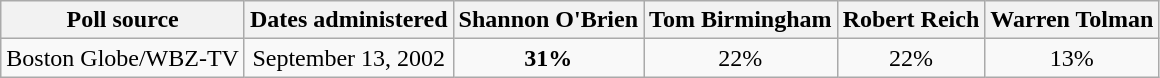<table class="wikitable" style="text-align:center">
<tr valign=bottom>
<th>Poll source</th>
<th>Dates administered</th>
<th>Shannon O'Brien</th>
<th>Tom Birmingham</th>
<th>Robert Reich</th>
<th>Warren Tolman</th>
</tr>
<tr>
<td>Boston Globe/WBZ-TV</td>
<td>September 13, 2002</td>
<td><strong>31%</strong></td>
<td>22%</td>
<td>22%</td>
<td>13%</td>
</tr>
</table>
